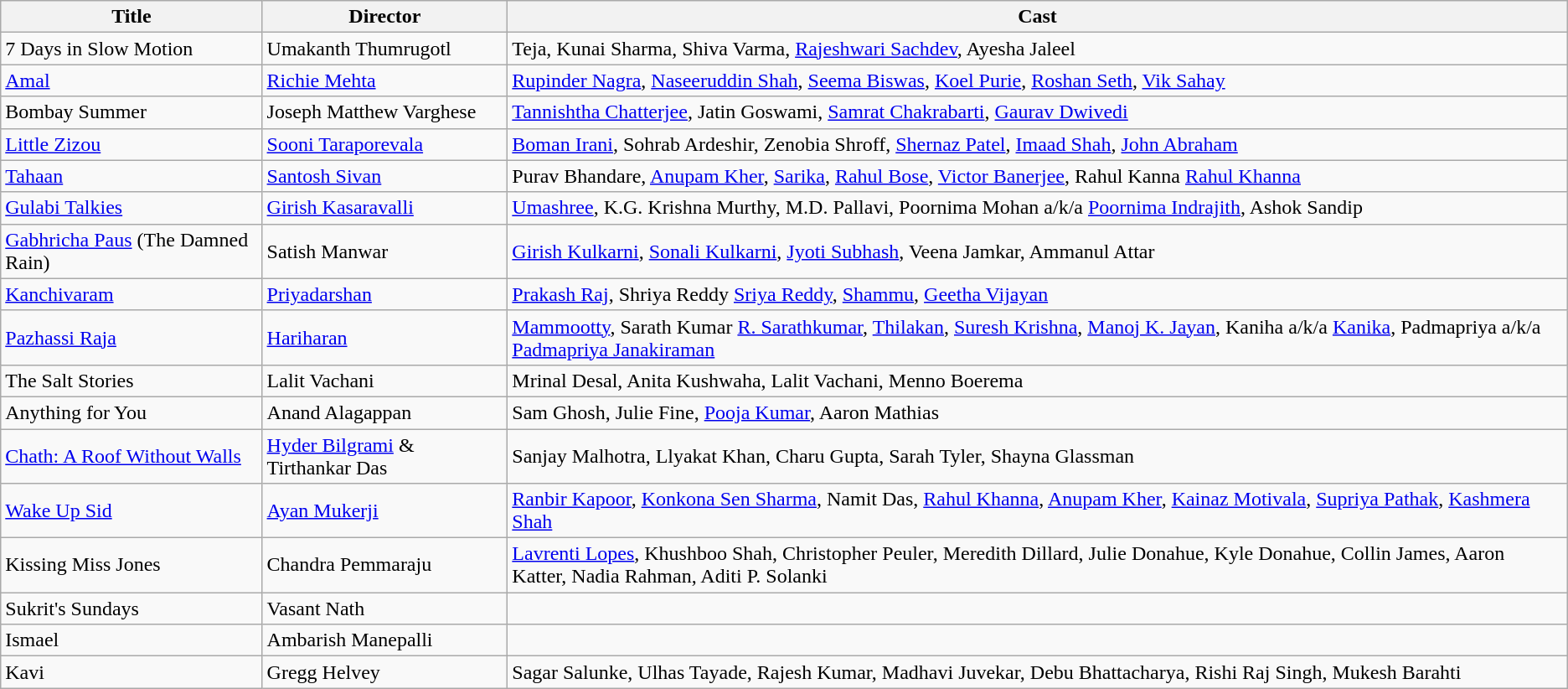<table class="wikitable">
<tr>
<th><strong>Title</strong></th>
<th><strong>Director</strong></th>
<th><strong>Cast</strong></th>
</tr>
<tr>
<td>7 Days in Slow Motion</td>
<td>Umakanth Thumrugotl</td>
<td>Teja, Kunai Sharma, Shiva Varma,  <a href='#'>Rajeshwari Sachdev</a>, Ayesha Jaleel</td>
</tr>
<tr>
<td><a href='#'>Amal</a></td>
<td><a href='#'>Richie Mehta</a></td>
<td><a href='#'>Rupinder Nagra</a>, <a href='#'>Naseeruddin Shah</a>, <a href='#'>Seema Biswas</a>, <a href='#'>Koel Purie</a>, <a href='#'>Roshan Seth</a>, <a href='#'>Vik Sahay</a></td>
</tr>
<tr>
<td>Bombay Summer</td>
<td>Joseph Matthew Varghese</td>
<td><a href='#'>Tannishtha Chatterjee</a>, Jatin Goswami, <a href='#'>Samrat Chakrabarti</a>, <a href='#'>Gaurav Dwivedi</a></td>
</tr>
<tr>
<td><a href='#'>Little Zizou</a></td>
<td><a href='#'>Sooni Taraporevala</a></td>
<td><a href='#'>Boman Irani</a>, Sohrab Ardeshir, Zenobia Shroff, <a href='#'>Shernaz Patel</a>, <a href='#'>Imaad Shah</a>, <a href='#'>John Abraham</a></td>
</tr>
<tr>
<td><a href='#'>Tahaan</a></td>
<td><a href='#'>Santosh Sivan</a></td>
<td>Purav Bhandare, <a href='#'>Anupam Kher</a>, <a href='#'>Sarika</a>, <a href='#'>Rahul Bose</a>, <a href='#'>Victor Banerjee</a>, Rahul Kanna <a href='#'>Rahul Khanna</a></td>
</tr>
<tr>
<td><a href='#'>Gulabi Talkies</a></td>
<td><a href='#'>Girish Kasaravalli</a></td>
<td><a href='#'>Umashree</a>, K.G. Krishna Murthy, M.D. Pallavi, Poornima Mohan a/k/a <a href='#'>Poornima Indrajith</a>, Ashok Sandip</td>
</tr>
<tr>
<td><a href='#'>Gabhricha Paus</a> (The Damned Rain)</td>
<td>Satish Manwar</td>
<td><a href='#'>Girish Kulkarni</a>, <a href='#'>Sonali Kulkarni</a>, <a href='#'>Jyoti Subhash</a>, Veena Jamkar, Ammanul Attar</td>
</tr>
<tr>
<td><a href='#'>Kanchivaram</a></td>
<td><a href='#'>Priyadarshan</a></td>
<td><a href='#'>Prakash Raj</a>, Shriya Reddy  <a href='#'>Sriya Reddy</a>, <a href='#'>Shammu</a>, <a href='#'>Geetha Vijayan</a></td>
</tr>
<tr>
<td><a href='#'>Pazhassi Raja</a></td>
<td><a href='#'>Hariharan</a></td>
<td><a href='#'>Mammootty</a>, Sarath Kumar <a href='#'>R. Sarathkumar</a>, <a href='#'>Thilakan</a>, <a href='#'>Suresh Krishna</a>, <a href='#'>Manoj K. Jayan</a>, Kaniha a/k/a <a href='#'>Kanika</a>, Padmapriya a/k/a <a href='#'>Padmapriya Janakiraman</a></td>
</tr>
<tr>
<td>The Salt Stories</td>
<td>Lalit Vachani</td>
<td>Mrinal Desal, Anita Kushwaha, Lalit Vachani, Menno Boerema</td>
</tr>
<tr>
<td>Anything for You</td>
<td>Anand Alagappan</td>
<td>Sam Ghosh, Julie Fine, <a href='#'>Pooja Kumar</a>, Aaron Mathias</td>
</tr>
<tr>
<td><a href='#'>Chath: A Roof Without Walls</a></td>
<td><a href='#'>Hyder Bilgrami</a> & Tirthankar Das</td>
<td>Sanjay Malhotra, Llyakat Khan, Charu Gupta, Sarah Tyler, Shayna Glassman</td>
</tr>
<tr>
<td><a href='#'>Wake Up Sid</a></td>
<td><a href='#'>Ayan Mukerji</a></td>
<td><a href='#'>Ranbir Kapoor</a>, <a href='#'>Konkona Sen Sharma</a>, Namit Das, <a href='#'>Rahul Khanna</a>, <a href='#'>Anupam Kher</a>, <a href='#'>Kainaz Motivala</a>, <a href='#'>Supriya Pathak</a>, <a href='#'>Kashmera Shah</a></td>
</tr>
<tr>
<td>Kissing Miss Jones</td>
<td>Chandra Pemmaraju</td>
<td><a href='#'>Lavrenti Lopes</a>, Khushboo Shah, Christopher Peuler, Meredith Dillard, Julie Donahue, Kyle Donahue, Collin James, Aaron Katter, Nadia Rahman, Aditi P. Solanki</td>
</tr>
<tr>
<td>Sukrit's Sundays</td>
<td>Vasant Nath</td>
<td></td>
</tr>
<tr>
<td>Ismael</td>
<td>Ambarish Manepalli</td>
<td></td>
</tr>
<tr>
<td>Kavi</td>
<td>Gregg Helvey</td>
<td>Sagar Salunke, Ulhas Tayade, Rajesh Kumar, Madhavi Juvekar, Debu Bhattacharya, Rishi Raj Singh, Mukesh Barahti</td>
</tr>
</table>
